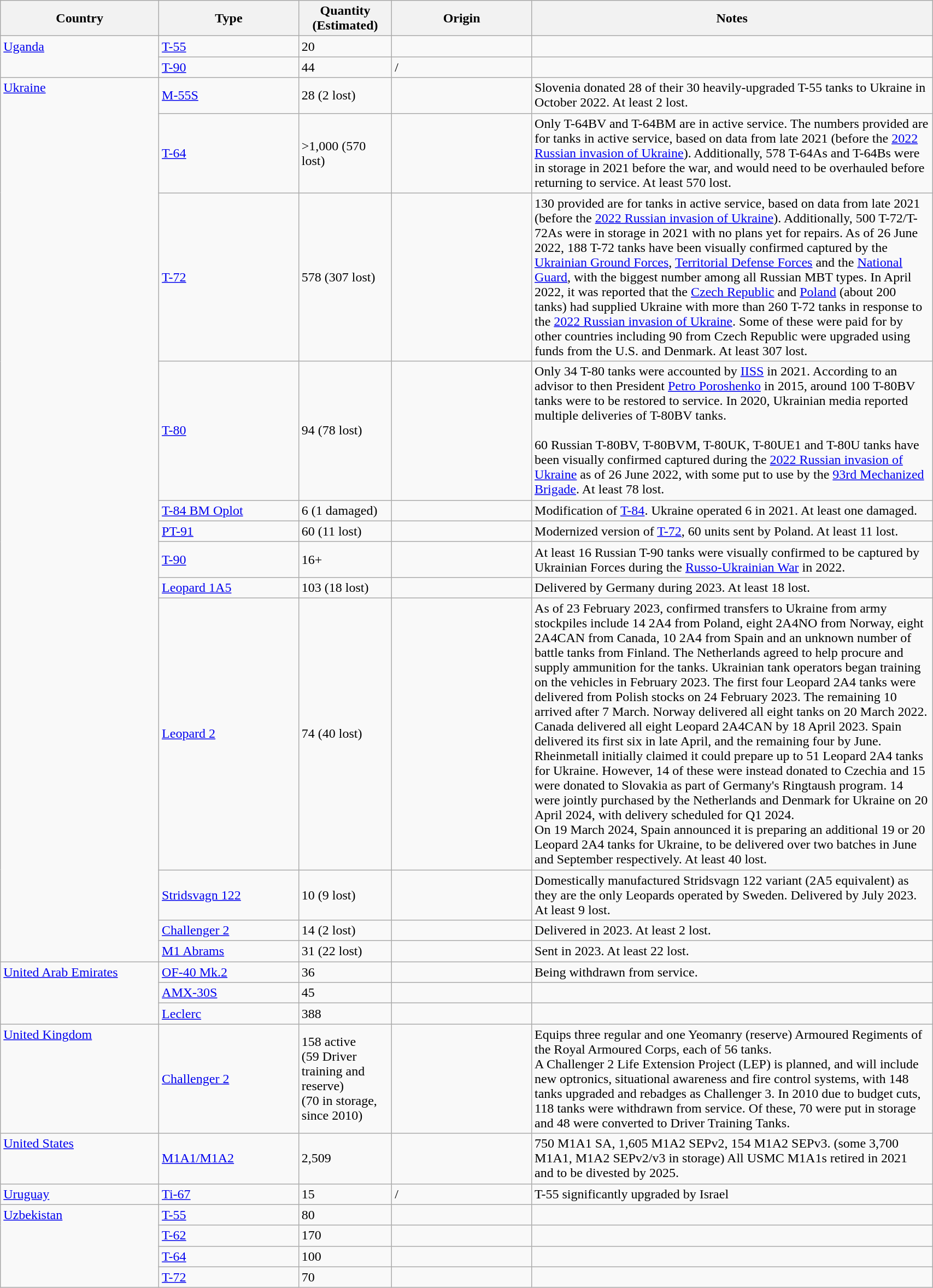<table class="wikitable" Width="90%">
<tr>
<th width="17%">Country</th>
<th width="15%">Type</th>
<th width="10%">Quantity (Estimated)</th>
<th width="15%">Origin</th>
<th>Notes</th>
</tr>
<tr>
<td rowspan="2" valign="top"><a href='#'>Uganda</a></td>
<td><a href='#'>T-55</a></td>
<td>20</td>
<td></td>
<td></td>
</tr>
<tr>
<td><a href='#'>T-90</a></td>
<td>44</td>
<td> /<br></td>
<td></td>
</tr>
<tr>
<td rowspan="12" valign="top"><a href='#'>Ukraine</a></td>
<td><a href='#'>M-55S</a></td>
<td>28 (2 lost)</td>
<td><br></td>
<td>Slovenia donated 28 of their 30 heavily-upgraded T-55 tanks to Ukraine in October 2022. At least 2 lost.</td>
</tr>
<tr>
<td><a href='#'>T-64</a></td>
<td>>1,000 (570 lost)</td>
<td><br></td>
<td>Only T-64BV and T-64BM are in active service. The numbers provided are for tanks in active service, based on data from late 2021 (before the <a href='#'>2022 Russian invasion of Ukraine</a>). Additionally, 578 T-64As and T-64Bs were in storage in 2021 before the war, and would need to be overhauled before returning to service. At least 570 lost.</td>
</tr>
<tr>
<td><a href='#'>T-72</a></td>
<td>578 (307 lost)</td>
<td><br></td>
<td>130 provided are for tanks in active service, based on data from late 2021 (before the <a href='#'>2022 Russian invasion of Ukraine</a>). Additionally, 500 T-72/T-72As were in storage in 2021 with no plans yet for repairs. As of 26 June 2022, 188 T-72 tanks have been visually confirmed captured by the <a href='#'>Ukrainian Ground Forces</a>, <a href='#'>Territorial Defense Forces</a> and the <a href='#'>National Guard</a>, with the biggest number among all Russian MBT types. In April 2022, it was reported that the <a href='#'>Czech Republic</a> and <a href='#'>Poland</a> (about 200 tanks) had supplied Ukraine with more than 260 T-72 tanks in response to the <a href='#'>2022 Russian invasion of Ukraine</a>. Some of these were paid for by other countries including 90 from Czech Republic were upgraded using funds from the  U.S. and Denmark. At least 307 lost.</td>
</tr>
<tr>
<td><a href='#'>T-80</a></td>
<td>94 (78 lost)</td>
<td><br></td>
<td>Only 34 T-80 tanks were accounted by <a href='#'>IISS</a> in 2021. According to an advisor to then President <a href='#'>Petro Poroshenko</a> in 2015, around 100 T-80BV tanks were to be restored to service. In 2020, Ukrainian media reported multiple deliveries of T-80BV tanks.<br><br>60 Russian T-80BV, T-80BVM, T-80UK, T-80UE1 and T-80U tanks have been visually confirmed captured during the <a href='#'>2022 Russian invasion of Ukraine</a> as of 26 June 2022, with some put to use by the <a href='#'>93rd Mechanized Brigade</a>. At least 78 lost.</td>
</tr>
<tr>
<td><a href='#'>T-84 BM Oplot</a></td>
<td>6 (1 damaged)</td>
<td></td>
<td>Modification of <a href='#'>T-84</a>. Ukraine operated 6 in 2021. At least one damaged.</td>
</tr>
<tr>
<td><a href='#'>PT-91</a></td>
<td>60 (11 lost)</td>
<td></td>
<td>Modernized version of <a href='#'>T-72</a>, 60 units sent by Poland. At least 11 lost.</td>
</tr>
<tr>
<td><a href='#'>T-90</a></td>
<td>16+</td>
<td><br></td>
<td>At least 16 Russian T-90 tanks were visually confirmed to be captured by Ukrainian Forces during the <a href='#'>Russo-Ukrainian War</a> in 2022.</td>
</tr>
<tr>
<td><a href='#'>Leopard 1A5</a></td>
<td>103 (18 lost)</td>
<td></td>
<td>Delivered by Germany during 2023. At least 18 lost.</td>
</tr>
<tr>
<td><a href='#'>Leopard 2</a></td>
<td>74 (40 lost)</td>
<td><br></td>
<td>As of 23 February 2023, confirmed transfers to Ukraine from army stockpiles include 14 2A4 from Poland, eight 2A4NO from Norway, eight 2A4CAN from Canada, 10 2A4 from Spain and an unknown number of battle tanks from Finland. The Netherlands agreed to help procure and supply ammunition for the tanks. Ukrainian tank operators began training on the vehicles in February 2023. The first four Leopard 2A4 tanks were delivered from Polish stocks on 24 February 2023. The remaining 10 arrived after 7 March. Norway delivered all eight tanks on 20 March 2022. Canada delivered all eight Leopard 2A4CAN by 18 April 2023. Spain delivered its first six in late April, and the remaining four by June.<br>Rheinmetall initially claimed it could prepare up to 51 Leopard 2A4 tanks for Ukraine. However, 14 of these were instead donated to Czechia and 15 were donated to Slovakia as part of Germany's Ringtaush program. 14 were jointly purchased by the Netherlands and Denmark for Ukraine on 20 April 2024, with delivery scheduled for Q1 2024.<br>On 19 March 2024, Spain announced it is preparing an additional 19 or 20 Leopard 2A4 tanks for Ukraine, to be delivered over two batches in June and September respectively. At least 40 lost.</td>
</tr>
<tr>
<td><a href='#'>Stridsvagn 122</a></td>
<td>10 (9 lost)</td>
<td><br></td>
<td>Domestically manufactured Stridsvagn 122 variant (2A5 equivalent) as they are the only Leopards operated by Sweden. Delivered by July 2023. At least 9 lost.</td>
</tr>
<tr>
<td><a href='#'>Challenger 2</a></td>
<td>14 (2 lost)</td>
<td></td>
<td>Delivered in 2023. At least 2 lost.</td>
</tr>
<tr>
<td><a href='#'>M1 Abrams</a></td>
<td>31 (22 lost)</td>
<td></td>
<td>Sent in 2023. At least 22 lost.</td>
</tr>
<tr>
<td rowspan="3" valign="top"><a href='#'>United Arab Emirates</a></td>
<td><a href='#'>OF-40 Mk.2</a></td>
<td>36</td>
<td></td>
<td>Being withdrawn from service.</td>
</tr>
<tr>
<td><a href='#'>AMX-30S</a></td>
<td>45</td>
<td></td>
<td></td>
</tr>
<tr>
<td><a href='#'>Leclerc</a></td>
<td>388</td>
<td></td>
<td></td>
</tr>
<tr>
<td rowspan="1" valign="top"><a href='#'>United Kingdom</a></td>
<td><a href='#'>Challenger 2</a></td>
<td>158 active<br>(59 Driver training and reserve)<br>(70 in storage, since 2010)</td>
<td></td>
<td>Equips three regular and one Yeomanry (reserve) Armoured Regiments of the Royal Armoured Corps, each of 56 tanks.<br>A Challenger 2 Life Extension Project (LEP) is planned, and will include new optronics, situational awareness and fire control systems, with 148 tanks upgraded and rebadges as Challenger 3.
In 2010 due to budget cuts, 118 tanks were withdrawn from service. Of these, 70 were put in storage and 48 were converted to Driver Training Tanks.</td>
</tr>
<tr>
<td rowspan="1" valign="top"><a href='#'>United States</a></td>
<td><a href='#'>M1A1/M1A2</a></td>
<td>2,509</td>
<td></td>
<td>750 M1A1 SA, 1,605 M1A2 SEPv2, 154 M1A2 SEPv3. (some 3,700 M1A1, M1A2 SEPv2/v3 in storage) All USMC M1A1s retired in 2021 and to be divested by 2025.</td>
</tr>
<tr>
<td rowspan="1" valign="top"><a href='#'>Uruguay</a></td>
<td><a href='#'>Ti-67</a></td>
<td>15</td>
<td>/</td>
<td>T-55 significantly upgraded by Israel</td>
</tr>
<tr>
<td rowspan="4" valign="top"><a href='#'>Uzbekistan</a></td>
<td><a href='#'>T-55</a></td>
<td>80</td>
<td></td>
<td></td>
</tr>
<tr>
<td><a href='#'>T-62</a></td>
<td>170</td>
<td></td>
<td></td>
</tr>
<tr>
<td><a href='#'>T-64</a></td>
<td>100</td>
<td></td>
<td></td>
</tr>
<tr>
<td><a href='#'>T-72</a></td>
<td>70</td>
<td></td>
<td></td>
</tr>
</table>
